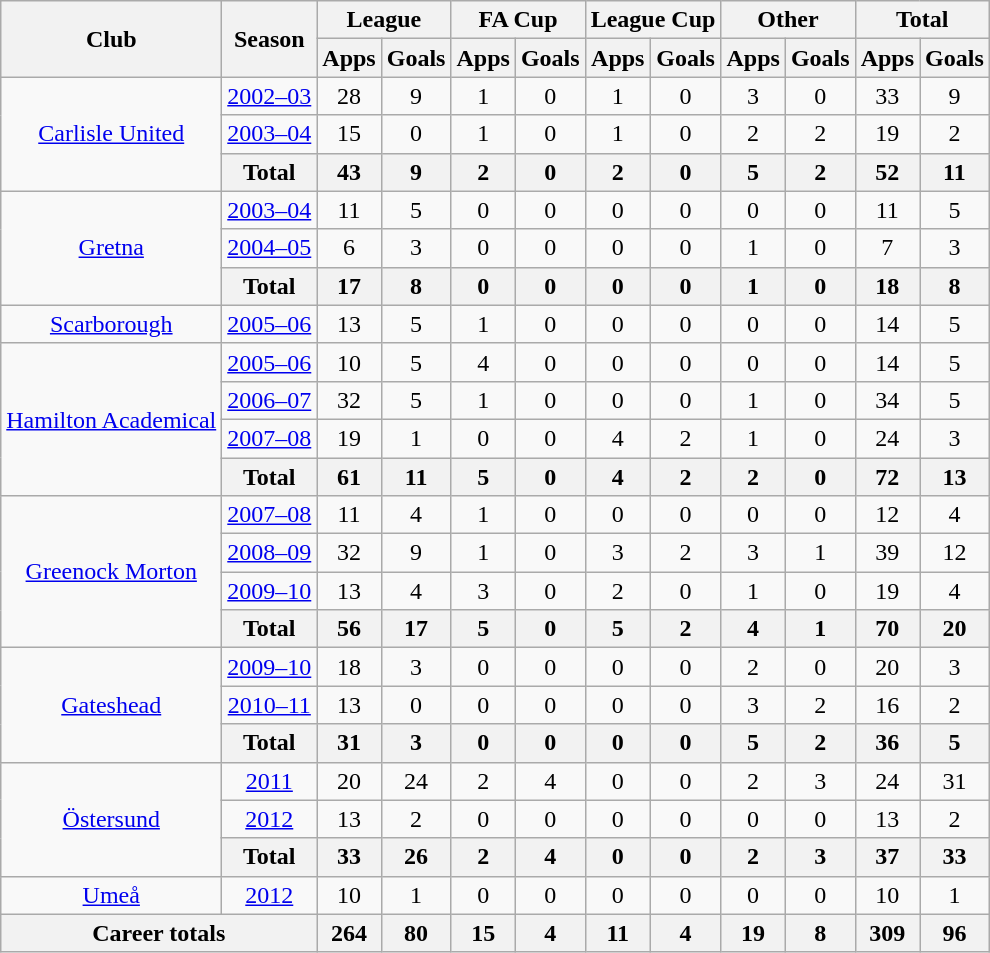<table class="wikitable" style="text-align: center;">
<tr>
<th rowspan="2">Club</th>
<th rowspan="2">Season</th>
<th colspan="2">League</th>
<th colspan="2">FA Cup</th>
<th colspan="2">League Cup</th>
<th colspan="2">Other</th>
<th colspan="2">Total</th>
</tr>
<tr>
<th>Apps</th>
<th>Goals</th>
<th>Apps</th>
<th>Goals</th>
<th>Apps</th>
<th>Goals</th>
<th>Apps</th>
<th>Goals</th>
<th>Apps</th>
<th>Goals</th>
</tr>
<tr>
<td rowspan="3"><a href='#'>Carlisle United</a></td>
<td><a href='#'>2002–03</a></td>
<td>28</td>
<td>9</td>
<td>1</td>
<td>0</td>
<td>1</td>
<td>0</td>
<td>3</td>
<td>0</td>
<td>33</td>
<td>9</td>
</tr>
<tr>
<td><a href='#'>2003–04</a></td>
<td>15</td>
<td>0</td>
<td>1</td>
<td>0</td>
<td>1</td>
<td>0</td>
<td>2</td>
<td>2</td>
<td>19</td>
<td>2</td>
</tr>
<tr>
<th>Total</th>
<th>43</th>
<th>9</th>
<th>2</th>
<th>0</th>
<th>2</th>
<th>0</th>
<th>5</th>
<th>2</th>
<th>52</th>
<th>11</th>
</tr>
<tr>
<td rowspan="3"><a href='#'>Gretna</a></td>
<td><a href='#'>2003–04</a></td>
<td>11</td>
<td>5</td>
<td>0</td>
<td>0</td>
<td>0</td>
<td>0</td>
<td>0</td>
<td>0</td>
<td>11</td>
<td>5</td>
</tr>
<tr>
<td><a href='#'>2004–05</a></td>
<td>6</td>
<td>3</td>
<td>0</td>
<td>0</td>
<td>0</td>
<td>0</td>
<td>1</td>
<td>0</td>
<td>7</td>
<td>3</td>
</tr>
<tr>
<th>Total</th>
<th>17</th>
<th>8</th>
<th>0</th>
<th>0</th>
<th>0</th>
<th>0</th>
<th>1</th>
<th>0</th>
<th>18</th>
<th>8</th>
</tr>
<tr>
<td><a href='#'>Scarborough</a></td>
<td><a href='#'>2005–06</a></td>
<td>13</td>
<td>5</td>
<td>1</td>
<td>0</td>
<td>0</td>
<td>0</td>
<td>0</td>
<td>0</td>
<td>14</td>
<td>5</td>
</tr>
<tr>
<td rowspan="4"><a href='#'>Hamilton Academical</a></td>
<td><a href='#'>2005–06</a></td>
<td>10</td>
<td>5</td>
<td>4</td>
<td>0</td>
<td>0</td>
<td>0</td>
<td>0</td>
<td>0</td>
<td>14</td>
<td>5</td>
</tr>
<tr>
<td><a href='#'>2006–07</a></td>
<td>32</td>
<td>5</td>
<td>1</td>
<td>0</td>
<td>0</td>
<td>0</td>
<td>1</td>
<td>0</td>
<td>34</td>
<td>5</td>
</tr>
<tr>
<td><a href='#'>2007–08</a></td>
<td>19</td>
<td>1</td>
<td>0</td>
<td>0</td>
<td>4</td>
<td>2</td>
<td>1</td>
<td>0</td>
<td>24</td>
<td>3</td>
</tr>
<tr>
<th>Total</th>
<th>61</th>
<th>11</th>
<th>5</th>
<th>0</th>
<th>4</th>
<th>2</th>
<th>2</th>
<th>0</th>
<th>72</th>
<th>13</th>
</tr>
<tr>
<td rowspan="4"><a href='#'>Greenock Morton</a></td>
<td><a href='#'>2007–08</a></td>
<td>11</td>
<td>4</td>
<td>1</td>
<td>0</td>
<td>0</td>
<td>0</td>
<td>0</td>
<td>0</td>
<td>12</td>
<td>4</td>
</tr>
<tr>
<td><a href='#'>2008–09</a></td>
<td>32</td>
<td>9</td>
<td>1</td>
<td>0</td>
<td>3</td>
<td>2</td>
<td>3</td>
<td>1</td>
<td>39</td>
<td>12</td>
</tr>
<tr>
<td><a href='#'>2009–10</a></td>
<td>13</td>
<td>4</td>
<td>3</td>
<td>0</td>
<td>2</td>
<td>0</td>
<td>1</td>
<td>0</td>
<td>19</td>
<td>4</td>
</tr>
<tr>
<th>Total</th>
<th>56</th>
<th>17</th>
<th>5</th>
<th>0</th>
<th>5</th>
<th>2</th>
<th>4</th>
<th>1</th>
<th>70</th>
<th>20</th>
</tr>
<tr>
<td rowspan="3"><a href='#'>Gateshead</a></td>
<td><a href='#'>2009–10</a></td>
<td>18</td>
<td>3</td>
<td>0</td>
<td>0</td>
<td>0</td>
<td>0</td>
<td>2</td>
<td>0</td>
<td>20</td>
<td>3</td>
</tr>
<tr>
<td><a href='#'>2010–11</a></td>
<td>13</td>
<td>0</td>
<td>0</td>
<td>0</td>
<td>0</td>
<td>0</td>
<td>3</td>
<td>2</td>
<td>16</td>
<td>2</td>
</tr>
<tr>
<th>Total</th>
<th>31</th>
<th>3</th>
<th>0</th>
<th>0</th>
<th>0</th>
<th>0</th>
<th>5</th>
<th>2</th>
<th>36</th>
<th>5</th>
</tr>
<tr>
<td rowspan="3" valign="center"><a href='#'>Östersund</a></td>
<td><a href='#'>2011</a></td>
<td>20</td>
<td>24</td>
<td>2</td>
<td>4</td>
<td>0</td>
<td>0</td>
<td>2</td>
<td>3</td>
<td>24</td>
<td>31</td>
</tr>
<tr>
<td><a href='#'>2012</a></td>
<td>13</td>
<td>2</td>
<td>0</td>
<td>0</td>
<td>0</td>
<td>0</td>
<td>0</td>
<td>0</td>
<td>13</td>
<td>2</td>
</tr>
<tr>
<th>Total</th>
<th>33</th>
<th>26</th>
<th>2</th>
<th>4</th>
<th>0</th>
<th>0</th>
<th>2</th>
<th>3</th>
<th>37</th>
<th>33</th>
</tr>
<tr>
<td rowspan="1" valign="center"><a href='#'>Umeå</a></td>
<td><a href='#'>2012</a></td>
<td>10</td>
<td>1</td>
<td>0</td>
<td>0</td>
<td>0</td>
<td>0</td>
<td>0</td>
<td>0</td>
<td>10</td>
<td>1</td>
</tr>
<tr>
<th colspan="2">Career totals</th>
<th>264</th>
<th>80</th>
<th>15</th>
<th>4</th>
<th>11</th>
<th>4</th>
<th>19</th>
<th>8</th>
<th>309</th>
<th>96</th>
</tr>
</table>
